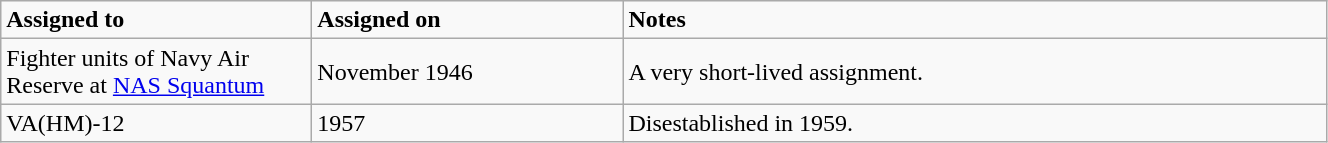<table class="wikitable" style="width: 70%;">
<tr>
<td style="width: 200px;"><strong>Assigned to</strong></td>
<td style="width: 200px;"><strong>Assigned on</strong></td>
<td><strong>Notes</strong></td>
</tr>
<tr>
<td>Fighter units of Navy Air Reserve at <a href='#'>NAS Squantum</a></td>
<td>November 1946</td>
<td>A very short-lived assignment.</td>
</tr>
<tr>
<td>VA(HM)-12</td>
<td>1957</td>
<td>Disestablished in 1959.</td>
</tr>
</table>
